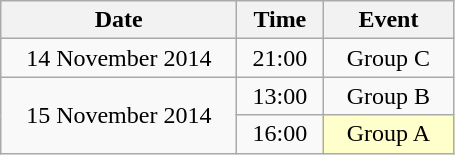<table class = "wikitable" style="text-align:center;">
<tr>
<th width=150>Date</th>
<th width=50>Time</th>
<th width=80>Event</th>
</tr>
<tr>
<td>14 November 2014</td>
<td>21:00</td>
<td>Group C</td>
</tr>
<tr>
<td rowspan=2>15 November 2014</td>
<td>13:00</td>
<td>Group B</td>
</tr>
<tr>
<td>16:00</td>
<td bgcolor=ffffcc>Group A</td>
</tr>
</table>
